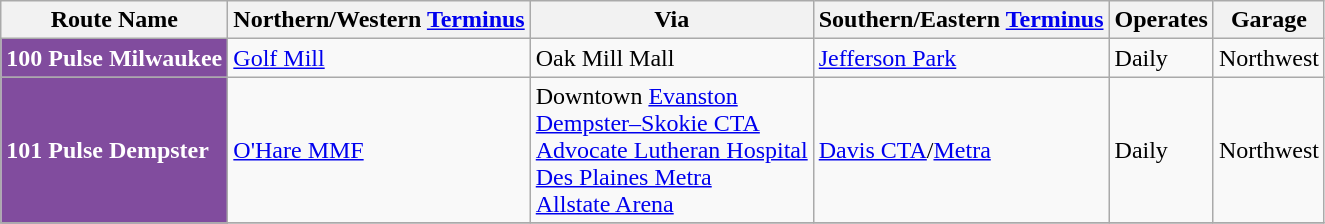<table class="wikitable sortable">
<tr>
<th>Route Name</th>
<th class="unsortable">Northern/<wbr>Western <a href='#'>Terminus</a></th>
<th>Via</th>
<th class=unsortable>Southern/<wbr>Eastern <a href='#'>Terminus</a></th>
<th>Operates</th>
<th>Garage</th>
</tr>
<tr>
<td style="background:#814c9e; color:white;"><strong>100 Pulse Milwaukee</strong></td>
<td><a href='#'>Golf Mill</a></td>
<td>Oak Mill Mall</td>
<td> <a href='#'>Jefferson Park</a></td>
<td>Daily</td>
<td>Northwest</td>
</tr>
<tr>
<td style="background:#814c9e; color:white;"><strong>101 Pulse Dempster</strong></td>
<td>  <a href='#'>O'Hare MMF</a></td>
<td>Downtown <a href='#'>Evanston</a><br> <a href='#'>Dempster–Skokie CTA</a><br><a href='#'>Advocate Lutheran Hospital</a><br> <a href='#'>Des Plaines Metra</a><br><a href='#'>Allstate Arena</a></td>
<td>  <a href='#'>Davis CTA</a>/<a href='#'>Metra</a></td>
<td>Daily</td>
<td>Northwest</td>
</tr>
<tr>
</tr>
</table>
